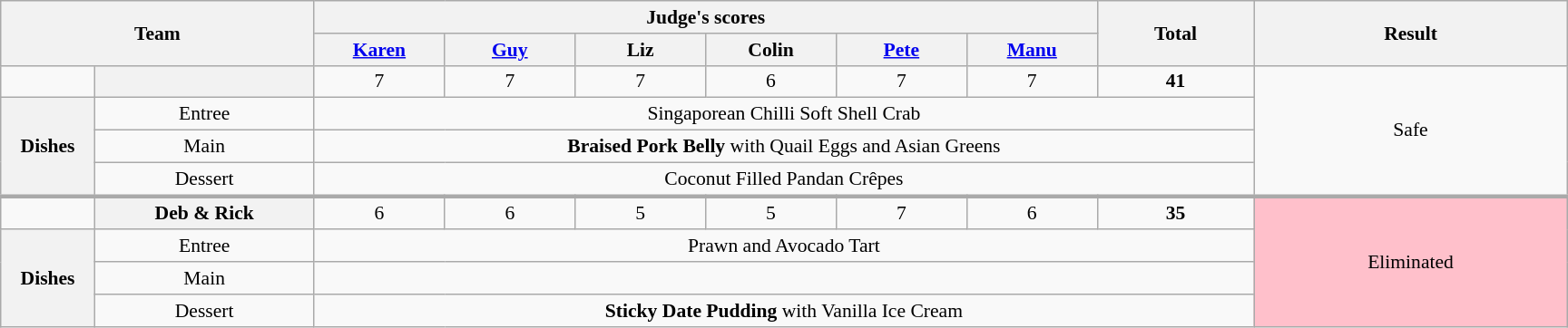<table class="wikitable plainrowheaders" style="margin:1em auto; text-align:center; font-size:90%; width:80em;">
<tr>
<th rowspan="2" style="width:20%;" colspan="2">Team</th>
<th colspan="6" style="width:50%;">Judge's scores</th>
<th rowspan="2" style="width:10%;">Total<br></th>
<th rowspan="2" style="width:20%;">Result</th>
</tr>
<tr>
<th style="width:50px;"><a href='#'>Karen</a></th>
<th style="width:50px;"><a href='#'>Guy</a></th>
<th style="width:50px;">Liz</th>
<th style="width:50px;">Colin</th>
<th style="width:50px;"><a href='#'>Pete</a></th>
<th style="width:50px;"><a href='#'>Manu</a></th>
</tr>
<tr>
<td></td>
<th style="width:14%;"></th>
<td>7</td>
<td>7</td>
<td>7</td>
<td>6</td>
<td>7</td>
<td>7</td>
<td><strong>41</strong></td>
<td rowspan="4">Safe</td>
</tr>
<tr>
<th rowspan="3">Dishes</th>
<td>Entree</td>
<td colspan="7">Singaporean Chilli Soft Shell Crab</td>
</tr>
<tr>
<td>Main</td>
<td colspan="7"><strong>Braised Pork Belly</strong> with Quail Eggs and Asian Greens</td>
</tr>
<tr>
<td>Dessert</td>
<td colspan="7">Coconut Filled Pandan Crêpes</td>
</tr>
<tr style="border-top:3px solid #aaa;">
<td></td>
<th>Deb & Rick</th>
<td>6</td>
<td>6</td>
<td>5</td>
<td>5</td>
<td>7</td>
<td>6</td>
<td><strong>35</strong></td>
<td rowspan="4" style="background:pink">Eliminated</td>
</tr>
<tr>
<th rowspan="3">Dishes</th>
<td>Entree</td>
<td colspan="7">Prawn and Avocado Tart</td>
</tr>
<tr>
<td>Main</td>
<td colspan="7"></td>
</tr>
<tr>
<td>Dessert</td>
<td colspan="7"><strong>Sticky Date Pudding</strong> with Vanilla Ice Cream</td>
</tr>
</table>
